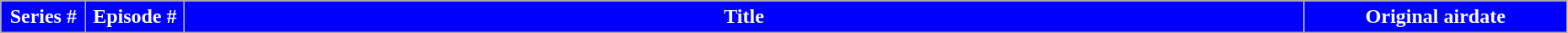<table class="wikitable plainrowheaders" style="width:98%;">
<tr style="color:white">
<th style="width:60px;background-color: #0000ff">Series #</th>
<th style="width:70px;background-color: #0000ff">Episode #</th>
<th style="background-color: #0000ff">Title</th>
<th style="width:200px;background-color: #0000ff">Original airdate<br>









</th>
</tr>
</table>
